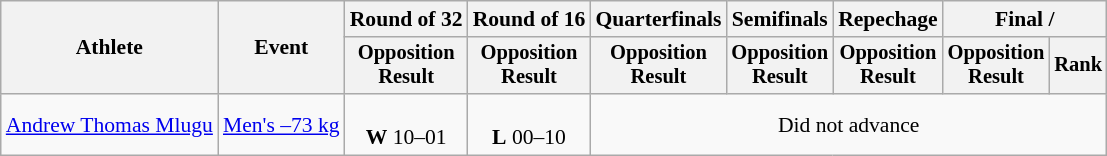<table class="wikitable" style="font-size:90%">
<tr>
<th rowspan="2">Athlete</th>
<th rowspan="2">Event</th>
<th>Round of 32</th>
<th>Round of 16</th>
<th>Quarterfinals</th>
<th>Semifinals</th>
<th>Repechage</th>
<th colspan=2>Final / </th>
</tr>
<tr style="font-size:95%">
<th>Opposition<br>Result</th>
<th>Opposition<br>Result</th>
<th>Opposition<br>Result</th>
<th>Opposition<br>Result</th>
<th>Opposition<br>Result</th>
<th>Opposition<br>Result</th>
<th>Rank</th>
</tr>
<tr align=center>
<td align=left><a href='#'>Andrew Thomas Mlugu</a></td>
<td align=left><a href='#'>Men's –73 kg</a></td>
<td><br><strong>W</strong> 10–01</td>
<td><br><strong>L</strong> 00–10</td>
<td colspan=5>Did not advance</td>
</tr>
</table>
